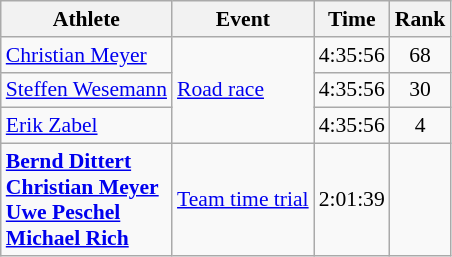<table class="wikitable" style="font-size:90%">
<tr>
<th>Athlete</th>
<th>Event</th>
<th>Time</th>
<th>Rank</th>
</tr>
<tr align=center>
<td align=left><a href='#'>Christian Meyer</a></td>
<td align=left rowspan=3><a href='#'>Road race</a></td>
<td>4:35:56</td>
<td>68</td>
</tr>
<tr align=center>
<td align=left><a href='#'>Steffen Wesemann</a></td>
<td>4:35:56</td>
<td>30</td>
</tr>
<tr align=center>
<td align=left><a href='#'>Erik Zabel</a></td>
<td>4:35:56</td>
<td>4</td>
</tr>
<tr align=center>
<td align=left><strong><a href='#'>Bernd Dittert</a><br><a href='#'>Christian Meyer</a><br><a href='#'>Uwe Peschel</a><br><a href='#'>Michael Rich</a></strong></td>
<td align=left><a href='#'>Team time trial</a></td>
<td>2:01:39</td>
<td></td>
</tr>
</table>
